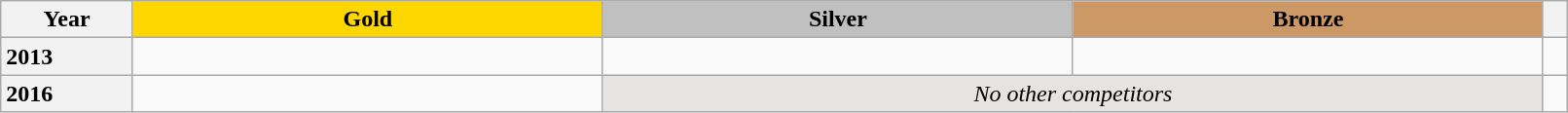<table class="wikitable unsortable" style="text-align:left; width:85%">
<tr>
<th scope="col" style="text-align:center">Year</th>
<td scope="col" style="text-align:center; width:30%; background:gold"><strong>Gold</strong></td>
<td scope="col" style="text-align:center; width:30%; background:silver"><strong>Silver</strong></td>
<td scope="col" style="text-align:center; width:30%; background:#c96"><strong>Bronze</strong></td>
<th scope="col" style="text-align:center"></th>
</tr>
<tr>
<th scope="row" style="text-align:left">2013</th>
<td></td>
<td></td>
<td></td>
<td></td>
</tr>
<tr>
<th scope="row" style="text-align:left">2016</th>
<td></td>
<td colspan=2 align="center" bgcolor="e5e4e2"><em>No other competitors</em></td>
<td></td>
</tr>
</table>
